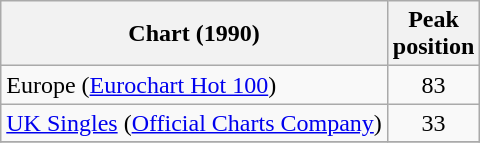<table class="wikitable sortable">
<tr>
<th>Chart (1990)</th>
<th align="center">Peak<br>position</th>
</tr>
<tr>
<td>Europe (<a href='#'>Eurochart Hot 100</a>)</td>
<td align="center">83</td>
</tr>
<tr>
<td><a href='#'>UK Singles</a> (<a href='#'>Official Charts Company</a>)</td>
<td align="center">33</td>
</tr>
<tr>
</tr>
</table>
